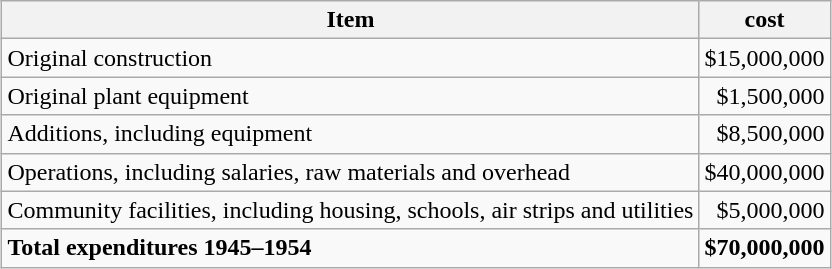<table class="wikitable" style="margin-left: auto; margin-right: auto; border: none;">
<tr>
<th>Item</th>
<th>cost</th>
</tr>
<tr>
<td>Original construction</td>
<td align=right>$15,000,000</td>
</tr>
<tr>
<td>Original plant equipment</td>
<td align=right>$1,500,000</td>
</tr>
<tr>
<td>Additions, including equipment</td>
<td align=right>$8,500,000</td>
</tr>
<tr>
<td>Operations, including salaries, raw materials and overhead</td>
<td align=right>$40,000,000</td>
</tr>
<tr>
<td>Community facilities, including housing, schools, air strips and utilities</td>
<td align=right>$5,000,000</td>
</tr>
<tr>
<td><strong>Total expenditures 1945–1954</strong></td>
<td align=right><strong>$70,000,000</strong></td>
</tr>
</table>
